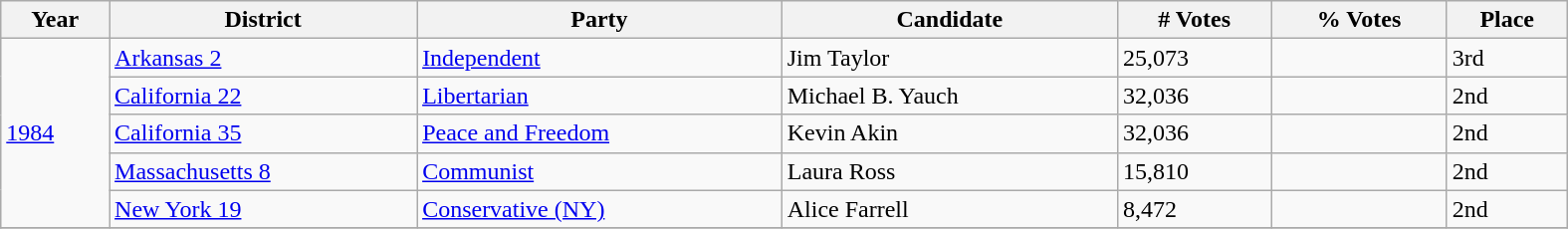<table class="wikitable sortable collapsible collapsed" style="width:1050px">
<tr>
<th>Year</th>
<th>District</th>
<th>Party</th>
<th>Candidate</th>
<th># Votes</th>
<th>% Votes</th>
<th>Place</th>
</tr>
<tr>
<td rowspan=5><a href='#'>1984</a></td>
<td><a href='#'>Arkansas 2</a></td>
<td><a href='#'>Independent</a></td>
<td>Jim Taylor</td>
<td>25,073</td>
<td></td>
<td>3rd</td>
</tr>
<tr>
<td><a href='#'>California 22</a></td>
<td><a href='#'>Libertarian</a></td>
<td>Michael B. Yauch</td>
<td>32,036</td>
<td></td>
<td>2nd</td>
</tr>
<tr>
<td><a href='#'>California 35</a></td>
<td><a href='#'>Peace and Freedom</a></td>
<td>Kevin Akin</td>
<td>32,036</td>
<td></td>
<td>2nd</td>
</tr>
<tr>
<td><a href='#'>Massachusetts 8</a></td>
<td><a href='#'>Communist</a></td>
<td>Laura Ross</td>
<td>15,810</td>
<td></td>
<td>2nd</td>
</tr>
<tr>
<td><a href='#'>New York 19</a></td>
<td><a href='#'>Conservative (NY)</a></td>
<td>Alice Farrell</td>
<td>8,472</td>
<td></td>
<td>2nd</td>
</tr>
<tr>
</tr>
</table>
